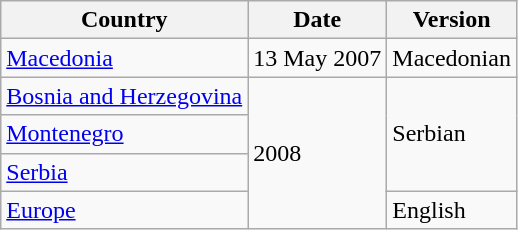<table class="wikitable">
<tr>
<th>Country</th>
<th>Date</th>
<th>Version</th>
</tr>
<tr>
<td><a href='#'>Macedonia</a></td>
<td>13 May 2007</td>
<td>Macedonian</td>
</tr>
<tr>
<td><a href='#'>Bosnia and Herzegovina</a></td>
<td rowspan="4">2008</td>
<td rowspan="3">Serbian</td>
</tr>
<tr>
<td><a href='#'>Montenegro</a></td>
</tr>
<tr>
<td><a href='#'>Serbia</a></td>
</tr>
<tr>
<td><a href='#'>Europe</a></td>
<td>English</td>
</tr>
</table>
